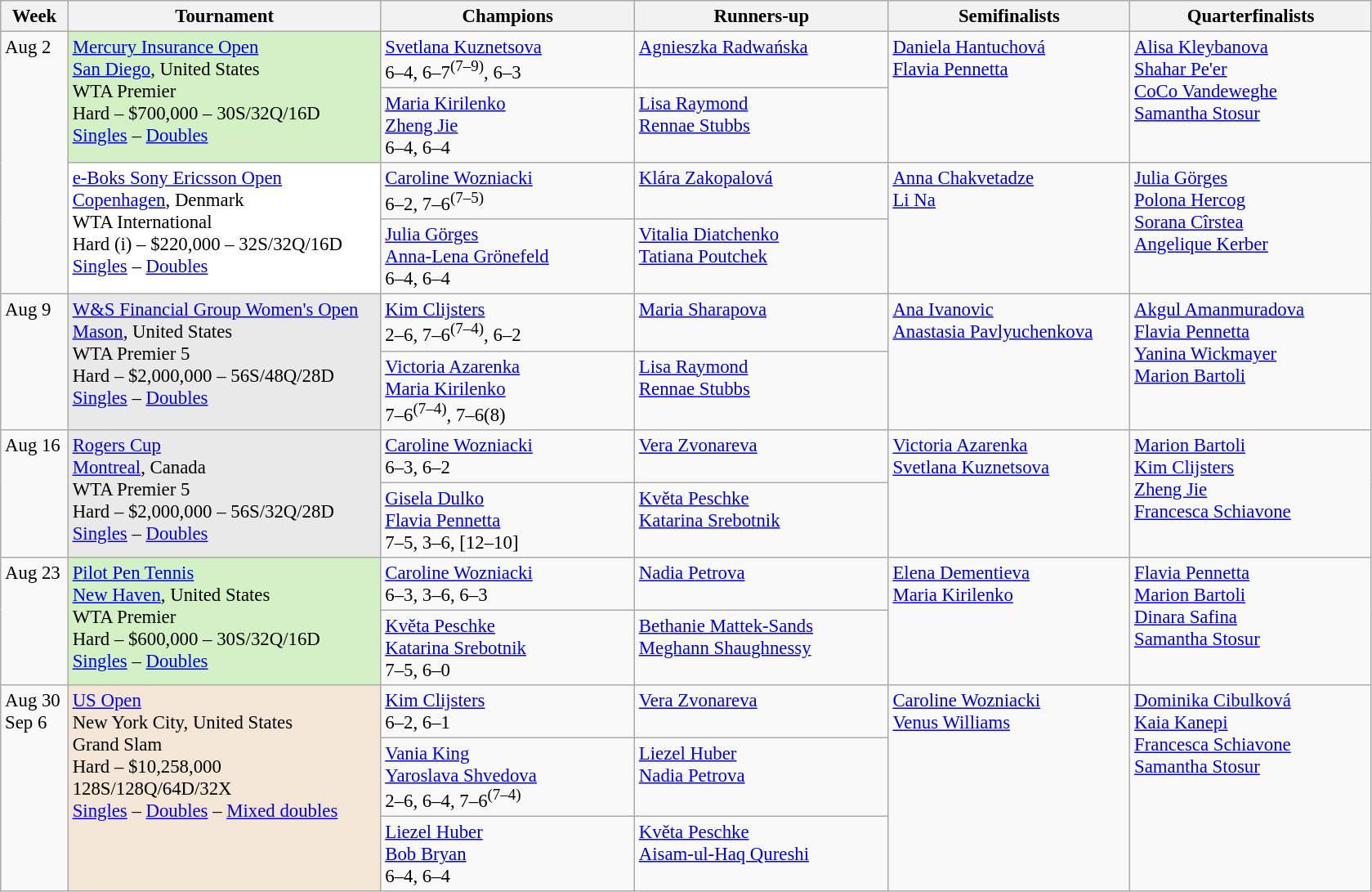<table class=wikitable style=font-size:95%>
<tr>
<th style="width:48px;">Week</th>
<th style="width:248px;">Tournament</th>
<th style="width:200px;">Champions</th>
<th style="width:200px;">Runners-up</th>
<th style="width:190px;">Semifinalists</th>
<th style="width:190px;">Quarterfinalists</th>
</tr>
<tr valign=top>
<td rowspan=4>Aug 2</td>
<td style="background:#D4F1C5;" rowspan="2"><a href='#'>Mercury Insurance Open</a><br> <a href='#'>San Diego</a>, United States<br>WTA Premier<br>Hard – $700,000 – 30S/32Q/16D<br><a href='#'>Singles</a> – <a href='#'>Doubles</a></td>
<td> <a href='#'>Svetlana Kuznetsova</a><br>6–4, 6–7<sup>(7–9)</sup>, 6–3</td>
<td> <a href='#'>Agnieszka Radwańska</a></td>
<td rowspan=2> <a href='#'>Daniela Hantuchová</a><br> <a href='#'>Flavia Pennetta</a></td>
<td rowspan=2> <a href='#'>Alisa Kleybanova</a><br> <a href='#'>Shahar Pe'er</a><br> <a href='#'>CoCo Vandeweghe</a><br> <a href='#'>Samantha Stosur</a></td>
</tr>
<tr valign=top>
<td> <a href='#'>Maria Kirilenko</a><br> <a href='#'>Zheng Jie</a><br>6–4, 6–4</td>
<td> <a href='#'>Lisa Raymond</a><br> <a href='#'>Rennae Stubbs</a></td>
</tr>
<tr valign=top>
<td style="background:#fff;" rowspan="2"><a href='#'>e-Boks Sony Ericsson Open</a><br> <a href='#'>Copenhagen</a>, Denmark<br>WTA International<br>Hard (i) – $220,000 – 32S/32Q/16D<br><a href='#'>Singles</a> – <a href='#'>Doubles</a></td>
<td> <a href='#'>Caroline Wozniacki</a><br>6–2, 7–6<sup>(7–5)</sup></td>
<td> <a href='#'>Klára Zakopalová</a></td>
<td rowspan=2> <a href='#'>Anna Chakvetadze</a><br> <a href='#'>Li Na</a></td>
<td rowspan=2> <a href='#'>Julia Görges</a><br> <a href='#'>Polona Hercog</a><br>  <a href='#'>Sorana Cîrstea</a><br> <a href='#'>Angelique Kerber</a></td>
</tr>
<tr valign=top>
<td> <a href='#'>Julia Görges</a><br> <a href='#'>Anna-Lena Grönefeld</a><br>6–4, 6–4</td>
<td> <a href='#'>Vitalia Diatchenko</a><br> <a href='#'>Tatiana Poutchek</a></td>
</tr>
<tr valign=top>
<td rowspan=2>Aug 9</td>
<td style="background:#E9E9E9;" rowspan="2"><a href='#'>W&S Financial Group Women's Open</a><br><a href='#'>Mason</a>, United States<br>WTA Premier 5<br>Hard – $2,000,000 – 56S/48Q/28D<br><a href='#'>Singles</a> – <a href='#'>Doubles</a></td>
<td> <a href='#'>Kim Clijsters</a><br>2–6, 7–6<sup>(7–4)</sup>, 6–2</td>
<td> <a href='#'>Maria Sharapova</a></td>
<td rowspan=2> <a href='#'>Ana Ivanovic</a><br>  <a href='#'>Anastasia Pavlyuchenkova</a></td>
<td rowspan=2> <a href='#'>Akgul Amanmuradova</a><br>  <a href='#'>Flavia Pennetta</a><br> <a href='#'>Yanina Wickmayer</a><br>  <a href='#'>Marion Bartoli</a></td>
</tr>
<tr valign=top>
<td> <a href='#'>Victoria Azarenka</a><br> <a href='#'>Maria Kirilenko</a><br>7–6<sup>(7–4)</sup>, 7–6(8)</td>
<td> <a href='#'>Lisa Raymond</a><br> <a href='#'>Rennae Stubbs</a></td>
</tr>
<tr valign=top>
<td rowspan=2>Aug 16</td>
<td style="background:#E9E9E9;" rowspan="2"><a href='#'>Rogers Cup</a><br> <a href='#'>Montreal</a>, Canada<br>WTA Premier 5<br>Hard – $2,000,000 – 56S/32Q/28D<br><a href='#'>Singles</a> – <a href='#'>Doubles</a></td>
<td> <a href='#'>Caroline Wozniacki</a><br>6–3, 6–2</td>
<td> <a href='#'>Vera Zvonareva</a></td>
<td rowspan=2> <a href='#'>Victoria Azarenka</a><br> <a href='#'>Svetlana Kuznetsova</a></td>
<td rowspan=2> <a href='#'>Marion Bartoli</a><br> <a href='#'>Kim Clijsters</a><br> <a href='#'>Zheng Jie</a><br> <a href='#'>Francesca Schiavone</a></td>
</tr>
<tr valign=top>
<td> <a href='#'>Gisela Dulko</a><br> <a href='#'>Flavia Pennetta</a><br>7–5, 3–6, [12–10]</td>
<td> <a href='#'>Květa Peschke</a><br> <a href='#'>Katarina Srebotnik</a></td>
</tr>
<tr valign=top>
<td rowspan=2>Aug 23</td>
<td style="background:#D4F1C5;" rowspan="2"><a href='#'>Pilot Pen Tennis</a><br> <a href='#'>New Haven</a>, United States<br>WTA Premier<br>Hard – $600,000 – 30S/32Q/16D<br><a href='#'>Singles</a> – <a href='#'>Doubles</a></td>
<td> <a href='#'>Caroline Wozniacki</a><br>6–3, 3–6, 6–3</td>
<td> <a href='#'>Nadia Petrova</a></td>
<td rowspan=2> <a href='#'>Elena Dementieva</a><br>  <a href='#'>Maria Kirilenko</a></td>
<td rowspan=2> <a href='#'>Flavia Pennetta</a><br>  <a href='#'>Marion Bartoli</a><br>  <a href='#'>Dinara Safina</a><br>  <a href='#'>Samantha Stosur</a></td>
</tr>
<tr valign=top>
<td> <a href='#'>Květa Peschke</a><br> <a href='#'>Katarina Srebotnik</a><br>7–5, 6–0</td>
<td> <a href='#'>Bethanie Mattek-Sands</a><br> <a href='#'>Meghann Shaughnessy</a></td>
</tr>
<tr valign=top>
<td rowspan=3>Aug 30<br>Sep 6</td>
<td style="background:#F3E6D7;" rowspan="3"><a href='#'>US Open</a><br> New York City, United States<br>Grand Slam<br>Hard – $10,258,000<br>128S/128Q/64D/32X<br><a href='#'>Singles</a> – <a href='#'>Doubles</a> – <a href='#'>Mixed doubles</a></td>
<td> <a href='#'>Kim Clijsters</a><br>6–2, 6–1</td>
<td> <a href='#'>Vera Zvonareva</a></td>
<td rowspan=3> <a href='#'>Caroline Wozniacki</a><br> <a href='#'>Venus Williams</a></td>
<td rowspan=3> <a href='#'>Dominika Cibulková</a><br> <a href='#'>Kaia Kanepi</a><br> <a href='#'>Francesca Schiavone</a><br> <a href='#'>Samantha Stosur</a></td>
</tr>
<tr valign=top>
<td> <a href='#'>Vania King</a><br> <a href='#'>Yaroslava Shvedova</a><br> 2–6, 6–4, 7–6<sup>(7–4)</sup></td>
<td> <a href='#'>Liezel Huber</a><br> <a href='#'>Nadia Petrova</a></td>
</tr>
<tr valign=top>
<td> <a href='#'>Liezel Huber</a><br> <a href='#'>Bob Bryan</a><br>6–4, 6–4</td>
<td> <a href='#'>Květa Peschke</a><br> <a href='#'>Aisam-ul-Haq Qureshi</a></td>
</tr>
</table>
